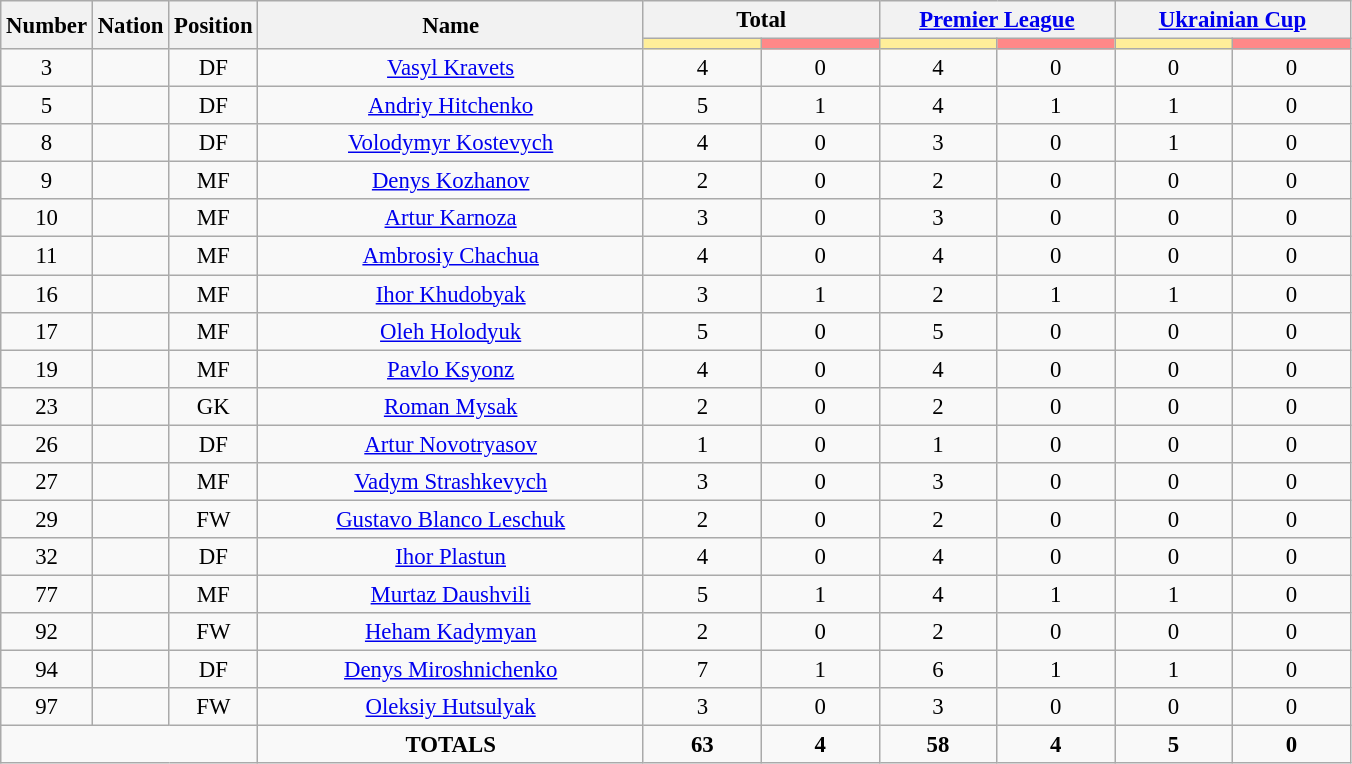<table class="wikitable" style="font-size: 95%; text-align: center;">
<tr>
<th width=40 rowspan="2">Number</th>
<th width=40 rowspan="2">Nation</th>
<th width=40 rowspan="2">Position</th>
<th width=250 rowspan="2">Name</th>
<th width=150 colspan="2">Total</th>
<th width=150 colspan="2"><a href='#'>Premier League</a></th>
<th width=150 colspan="2"><a href='#'>Ukrainian Cup</a></th>
</tr>
<tr>
<th width=60 style="background: #FFEE99"></th>
<th width=60 style="background: #FF8888"></th>
<th width=60 style="background: #FFEE99"></th>
<th width=60 style="background: #FF8888"></th>
<th width=60 style="background: #FFEE99"></th>
<th width=60 style="background: #FF8888"></th>
</tr>
<tr>
<td>3</td>
<td></td>
<td>DF</td>
<td><a href='#'>Vasyl Kravets</a></td>
<td>4</td>
<td>0</td>
<td>4</td>
<td>0</td>
<td>0</td>
<td>0</td>
</tr>
<tr>
<td>5</td>
<td></td>
<td>DF</td>
<td><a href='#'>Andriy Hitchenko</a></td>
<td>5</td>
<td>1</td>
<td>4</td>
<td>1</td>
<td>1</td>
<td>0</td>
</tr>
<tr>
<td>8</td>
<td></td>
<td>DF</td>
<td><a href='#'>Volodymyr Kostevych</a></td>
<td>4</td>
<td>0</td>
<td>3</td>
<td>0</td>
<td>1</td>
<td>0</td>
</tr>
<tr>
<td>9</td>
<td></td>
<td>MF</td>
<td><a href='#'>Denys Kozhanov</a></td>
<td>2</td>
<td>0</td>
<td>2</td>
<td>0</td>
<td>0</td>
<td>0</td>
</tr>
<tr>
<td>10</td>
<td></td>
<td>MF</td>
<td><a href='#'>Artur Karnoza</a></td>
<td>3</td>
<td>0</td>
<td>3</td>
<td>0</td>
<td>0</td>
<td>0</td>
</tr>
<tr>
<td>11</td>
<td></td>
<td>MF</td>
<td><a href='#'>Ambrosiy Chachua</a></td>
<td>4</td>
<td>0</td>
<td>4</td>
<td>0</td>
<td>0</td>
<td>0</td>
</tr>
<tr>
<td>16</td>
<td></td>
<td>MF</td>
<td><a href='#'>Ihor Khudobyak</a></td>
<td>3</td>
<td>1</td>
<td>2</td>
<td>1</td>
<td>1</td>
<td>0</td>
</tr>
<tr>
<td>17</td>
<td></td>
<td>MF</td>
<td><a href='#'>Oleh Holodyuk</a></td>
<td>5</td>
<td>0</td>
<td>5</td>
<td>0</td>
<td>0</td>
<td>0</td>
</tr>
<tr>
<td>19</td>
<td></td>
<td>MF</td>
<td><a href='#'>Pavlo Ksyonz</a></td>
<td>4</td>
<td>0</td>
<td>4</td>
<td>0</td>
<td>0</td>
<td>0</td>
</tr>
<tr>
<td>23</td>
<td></td>
<td>GK</td>
<td><a href='#'>Roman Mysak</a></td>
<td>2</td>
<td>0</td>
<td>2</td>
<td>0</td>
<td>0</td>
<td>0</td>
</tr>
<tr>
<td>26</td>
<td></td>
<td>DF</td>
<td><a href='#'>Artur Novotryasov</a></td>
<td>1</td>
<td>0</td>
<td>1</td>
<td>0</td>
<td>0</td>
<td>0</td>
</tr>
<tr>
<td>27</td>
<td></td>
<td>MF</td>
<td><a href='#'>Vadym Strashkevych</a></td>
<td>3</td>
<td>0</td>
<td>3</td>
<td>0</td>
<td>0</td>
<td>0</td>
</tr>
<tr>
<td>29</td>
<td></td>
<td>FW</td>
<td><a href='#'>Gustavo Blanco Leschuk</a></td>
<td>2</td>
<td>0</td>
<td>2</td>
<td>0</td>
<td>0</td>
<td>0</td>
</tr>
<tr>
<td>32</td>
<td></td>
<td>DF</td>
<td><a href='#'>Ihor Plastun</a></td>
<td>4</td>
<td>0</td>
<td>4</td>
<td>0</td>
<td>0</td>
<td>0</td>
</tr>
<tr>
<td>77</td>
<td></td>
<td>MF</td>
<td><a href='#'>Murtaz Daushvili</a></td>
<td>5</td>
<td>1</td>
<td>4</td>
<td>1</td>
<td>1</td>
<td>0</td>
</tr>
<tr>
<td>92</td>
<td></td>
<td>FW</td>
<td><a href='#'>Heham Kadymyan</a></td>
<td>2</td>
<td>0</td>
<td>2</td>
<td>0</td>
<td>0</td>
<td>0</td>
</tr>
<tr>
<td>94</td>
<td></td>
<td>DF</td>
<td><a href='#'>Denys Miroshnichenko</a></td>
<td>7</td>
<td>1</td>
<td>6</td>
<td>1</td>
<td>1</td>
<td>0</td>
</tr>
<tr>
<td>97</td>
<td></td>
<td>FW</td>
<td><a href='#'>Oleksiy Hutsulyak</a></td>
<td>3</td>
<td>0</td>
<td>3</td>
<td>0</td>
<td>0</td>
<td>0</td>
</tr>
<tr>
<td colspan="3"></td>
<td><strong>TOTALS</strong></td>
<td><strong>63</strong></td>
<td><strong>4</strong></td>
<td><strong>58</strong></td>
<td><strong>4</strong></td>
<td><strong>5</strong></td>
<td><strong>0</strong></td>
</tr>
</table>
